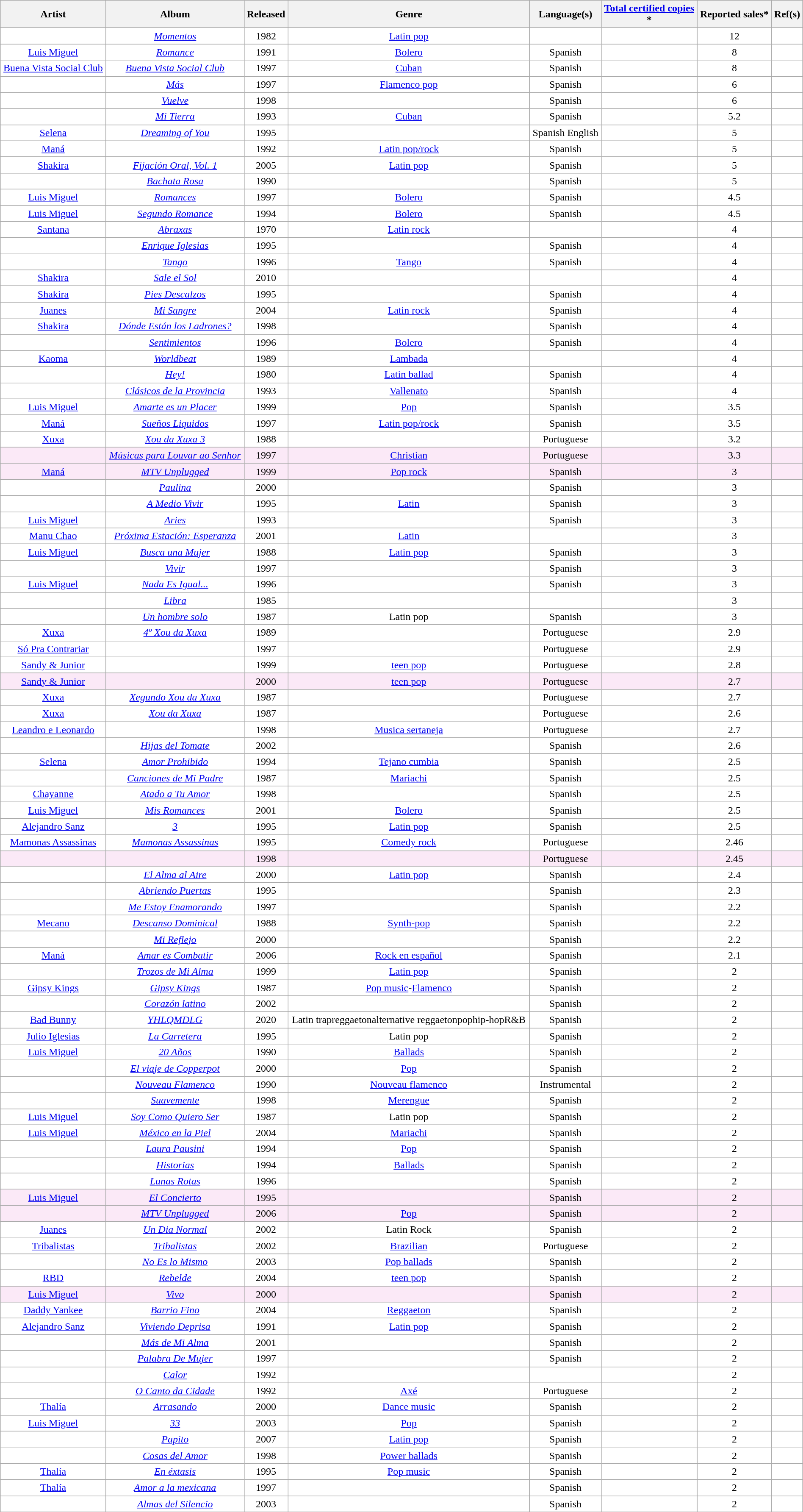<table class="wikitable sortable" style="width:100%; text-align: center">
<tr style="background:#e8e8e8;">
<th scope="col">Artist</th>
<th scope="col">Album</th>
<th scope="col">Released</th>
<th scope="col">Genre</th>
<th scope="col">Language(s)</th>
<th scope="col"><a href='#'>Total certified copies</a><br><small></small>*</th>
<th scope="col">Reported sales*</th>
<th scope="col" class="unsortable">Ref(s)</th>
</tr>
<tr style="background:#FFFFFF;">
<td></td>
<td><em><a href='#'>Momentos</a></em> </td>
<td>1982</td>
<td><a href='#'>Latin pop</a></td>
<td></td>
<td><br></td>
<td>12</td>
<td></td>
</tr>
<tr style="background:#FFFFFF;">
<td><a href='#'>Luis Miguel</a></td>
<td><em><a href='#'>Romance</a></em> </td>
<td>1991</td>
<td><a href='#'>Bolero</a></td>
<td>Spanish</td>
<td><br></td>
<td>8</td>
<td></td>
</tr>
<tr style="background:#FFFFFF;">
<td><a href='#'>Buena Vista Social Club</a></td>
<td><em><a href='#'>Buena Vista Social Club</a></em> </td>
<td>1997</td>
<td><a href='#'>Cuban</a></td>
<td>Spanish</td>
<td><br></td>
<td>8</td>
<td></td>
</tr>
<tr style="background:#FFFFFF;">
<td></td>
<td><em><a href='#'>Más</a></em> </td>
<td>1997</td>
<td><a href='#'>Flamenco pop</a></td>
<td>Spanish</td>
<td><br></td>
<td>6</td>
<td></td>
</tr>
<tr style="background:#FFFFFF;">
<td></td>
<td><em><a href='#'>Vuelve</a></em> </td>
<td>1998</td>
<td></td>
<td>Spanish</td>
<td><br></td>
<td>6</td>
<td></td>
</tr>
<tr style="background:#FFFFFF;">
<td></td>
<td><em><a href='#'>Mi Tierra</a></em> </td>
<td>1993</td>
<td><a href='#'>Cuban</a></td>
<td>Spanish</td>
<td><br></td>
<td>5.2</td>
<td></td>
</tr>
<tr style="background:#FFFFFF;">
<td><a href='#'>Selena</a></td>
<td><em><a href='#'>Dreaming of You</a></em> </td>
<td>1995</td>
<td></td>
<td>Spanish  English</td>
<td><br></td>
<td>5</td>
<td></td>
</tr>
<tr style="background:#FFFFFF;">
<td><a href='#'>Maná</a></td>
<td> </td>
<td>1992</td>
<td><a href='#'>Latin pop/rock</a></td>
<td>Spanish</td>
<td><br></td>
<td>5</td>
<td></td>
</tr>
<tr style="background:#FFFFFF;">
<td><a href='#'>Shakira</a></td>
<td><em><a href='#'>Fijación Oral, Vol. 1</a></em> </td>
<td>2005</td>
<td><a href='#'>Latin pop</a></td>
<td>Spanish</td>
<td><br></td>
<td>5</td>
<td></td>
</tr>
<tr style="background:#FFFFFF;">
<td></td>
<td><em><a href='#'>Bachata Rosa</a></em> </td>
<td>1990</td>
<td></td>
<td>Spanish</td>
<td><br></td>
<td>5</td>
<td></td>
</tr>
<tr style="background:#FFFFFF;">
<td><a href='#'>Luis Miguel</a></td>
<td><em><a href='#'>Romances</a></em> </td>
<td>1997</td>
<td><a href='#'>Bolero</a></td>
<td>Spanish</td>
<td><br></td>
<td>4.5</td>
<td></td>
</tr>
<tr style="background:#FFFFFF;">
<td><a href='#'>Luis Miguel</a></td>
<td><em><a href='#'>Segundo Romance</a></em> </td>
<td>1994</td>
<td><a href='#'>Bolero</a></td>
<td>Spanish</td>
<td><br></td>
<td>4.5</td>
<td></td>
</tr>
<tr style="background:#FFFFFF;">
<td><a href='#'>Santana</a></td>
<td><em><a href='#'>Abraxas</a></em> </td>
<td>1970</td>
<td><a href='#'>Latin rock</a></td>
<td></td>
<td><br></td>
<td>4</td>
<td></td>
</tr>
<tr style="background:#FFFFFF;">
<td></td>
<td><em><a href='#'>Enrique Iglesias</a></em> </td>
<td>1995</td>
<td></td>
<td>Spanish</td>
<td><br></td>
<td>4</td>
<td></td>
</tr>
<tr style="background:#FFFFFF;">
<td></td>
<td><em><a href='#'>Tango</a></em> </td>
<td>1996</td>
<td><a href='#'>Tango</a></td>
<td>Spanish</td>
<td><br></td>
<td>4</td>
<td></td>
</tr>
<tr style="background:#FFFFFF;">
<td><a href='#'>Shakira</a></td>
<td><em><a href='#'>Sale el Sol</a></em> </td>
<td>2010</td>
<td></td>
<td></td>
<td><br></td>
<td>4</td>
<td></td>
</tr>
<tr style="background:#FFFFFF;">
<td><a href='#'>Shakira</a></td>
<td><em><a href='#'>Pies Descalzos</a></em> </td>
<td>1995</td>
<td></td>
<td>Spanish</td>
<td><br></td>
<td>4</td>
<td></td>
</tr>
<tr style="background:#FFFFFF;">
<td><a href='#'>Juanes</a></td>
<td><em><a href='#'>Mi Sangre</a></em> </td>
<td>2004</td>
<td><a href='#'>Latin rock</a></td>
<td>Spanish</td>
<td><br></td>
<td>4</td>
<td></td>
</tr>
<tr style="background:#FFFFFF;">
<td><a href='#'>Shakira</a></td>
<td><em><a href='#'>Dónde Están los Ladrones?</a></em> </td>
<td>1998</td>
<td></td>
<td>Spanish</td>
<td><br></td>
<td>4</td>
<td></td>
</tr>
<tr style="background:#FFFFFF;">
<td></td>
<td><em><a href='#'>Sentimientos</a></em> </td>
<td>1996</td>
<td><a href='#'>Bolero</a></td>
<td>Spanish</td>
<td><br></td>
<td>4</td>
<td></td>
</tr>
<tr style="background:#FFFFFF;">
<td><a href='#'>Kaoma</a></td>
<td><em><a href='#'>Worldbeat</a></em> </td>
<td>1989</td>
<td><a href='#'>Lambada</a></td>
<td></td>
<td><br></td>
<td>4</td>
<td></td>
</tr>
<tr style="background:#FFFFFF;">
<td></td>
<td><em><a href='#'>Hey!</a></em> </td>
<td>1980</td>
<td><a href='#'>Latin ballad</a></td>
<td>Spanish</td>
<td><br></td>
<td>4</td>
<td></td>
</tr>
<tr style="background:#FFFFFF;">
<td></td>
<td><em><a href='#'>Clásicos de la Provincia</a></em> </td>
<td>1993</td>
<td><a href='#'>Vallenato</a></td>
<td>Spanish</td>
<td><br></td>
<td>4</td>
<td></td>
</tr>
<tr style="background:#FFFFFF;">
<td><a href='#'>Luis Miguel</a></td>
<td><em><a href='#'>Amarte es un Placer</a></em> </td>
<td>1999</td>
<td><a href='#'>Pop</a></td>
<td>Spanish</td>
<td><br></td>
<td>3.5</td>
<td></td>
</tr>
<tr style="background:#FFFFFF;">
<td><a href='#'>Maná</a></td>
<td><em><a href='#'>Sueños Liquidos</a></em> </td>
<td>1997</td>
<td><a href='#'>Latin pop/rock</a></td>
<td>Spanish</td>
<td><br></td>
<td>3.5</td>
<td></td>
</tr>
<tr style="background:#FFFFFF;">
<td><a href='#'>Xuxa</a></td>
<td><em><a href='#'>Xou da Xuxa 3</a></em> </td>
<td>1988</td>
<td></td>
<td>Portuguese</td>
<td><br></td>
<td>3.2</td>
<td></td>
</tr>
<tr style="background:#FBE9F7">
<td></td>
<td><em><a href='#'>Músicas para Louvar ao Senhor</a></em> </td>
<td>1997</td>
<td><a href='#'>Christian</a></td>
<td>Portuguese</td>
<td><br></td>
<td>3.3</td>
<td></td>
</tr>
<tr style="background:#FBE9F7">
<td><a href='#'>Maná</a></td>
<td><em><a href='#'>MTV Unplugged</a></em> </td>
<td>1999</td>
<td><a href='#'>Pop rock</a></td>
<td>Spanish</td>
<td><br></td>
<td>3</td>
<td></td>
</tr>
<tr style="background:#FFFFFF;">
<td></td>
<td><em><a href='#'>Paulina</a></em> </td>
<td>2000</td>
<td></td>
<td>Spanish</td>
<td><br></td>
<td>3</td>
<td></td>
</tr>
<tr style="background:#FFFFFF;">
<td></td>
<td><em><a href='#'>A Medio Vivir</a></em> </td>
<td>1995</td>
<td><a href='#'>Latin</a></td>
<td>Spanish</td>
<td><br></td>
<td>3</td>
<td></td>
</tr>
<tr style="background:#FFFFFF;">
<td><a href='#'>Luis Miguel</a></td>
<td><em><a href='#'>Aries</a></em> </td>
<td>1993</td>
<td></td>
<td>Spanish</td>
<td><br></td>
<td>3</td>
<td></td>
</tr>
<tr style="background:#FFFFFF;">
<td><a href='#'>Manu Chao</a></td>
<td><em><a href='#'>Próxima Estación: Esperanza</a></em> </td>
<td>2001</td>
<td><a href='#'>Latin</a></td>
<td></td>
<td><br></td>
<td>3</td>
<td></td>
</tr>
<tr style="background:#FFFFFF;">
<td><a href='#'>Luis Miguel</a></td>
<td><em><a href='#'>Busca una Mujer</a></em> </td>
<td>1988</td>
<td><a href='#'>Latin pop</a></td>
<td>Spanish</td>
<td><br></td>
<td>3</td>
<td></td>
</tr>
<tr style="background:#FFFFFF;">
<td></td>
<td><em><a href='#'>Vivir</a></em> </td>
<td>1997</td>
<td></td>
<td>Spanish</td>
<td><br></td>
<td>3</td>
<td></td>
</tr>
<tr style="background:#FFFFFF;">
<td><a href='#'>Luis Miguel</a></td>
<td><em><a href='#'>Nada Es Igual...</a></em> </td>
<td>1996</td>
<td></td>
<td>Spanish</td>
<td><br></td>
<td>3</td>
<td></td>
</tr>
<tr style="background:#FFFFFF;">
<td></td>
<td><em><a href='#'>Libra</a></em> </td>
<td>1985</td>
<td></td>
<td></td>
<td><br></td>
<td>3</td>
<td></td>
</tr>
<tr style="background:#FFFFFF;">
<td></td>
<td><em><a href='#'>Un hombre solo</a></em> </td>
<td>1987</td>
<td>Latin pop</td>
<td>Spanish</td>
<td><br></td>
<td>3</td>
<td></td>
</tr>
<tr style="background:#FFFFFF;">
<td><a href='#'>Xuxa</a></td>
<td><em><a href='#'>4º Xou da Xuxa</a></em> </td>
<td>1989</td>
<td></td>
<td>Portuguese</td>
<td><br></td>
<td>2.9</td>
<td></td>
</tr>
<tr style="background:#FFFFFF;">
<td><a href='#'>Só Pra Contrariar</a></td>
<td><em></em> </td>
<td>1997</td>
<td></td>
<td>Portuguese</td>
<td><br></td>
<td>2.9</td>
<td></td>
</tr>
<tr style="background:#FFFFFF;">
<td><a href='#'>Sandy & Junior</a></td>
<td><em></em></td>
<td>1999</td>
<td><a href='#'>teen pop</a></td>
<td>Portuguese</td>
<td><br></td>
<td>2.8</td>
<td></td>
</tr>
<tr style="background:#FBE9F7" ">
<td><a href='#'>Sandy & Junior</a></td>
<td><em></em> </td>
<td>2000</td>
<td><a href='#'>teen pop</a></td>
<td>Portuguese</td>
<td><br></td>
<td>2.7</td>
<td></td>
</tr>
<tr style="background:#FFFFFF;">
<td><a href='#'>Xuxa</a></td>
<td><em><a href='#'>Xegundo Xou da Xuxa</a></em> </td>
<td>1987</td>
<td></td>
<td>Portuguese</td>
<td><br></td>
<td>2.7</td>
<td></td>
</tr>
<tr style="background:#FFFFFF;">
<td><a href='#'>Xuxa</a></td>
<td><em><a href='#'>Xou da Xuxa</a></em> </td>
<td>1987</td>
<td></td>
<td>Portuguese</td>
<td><br></td>
<td>2.6</td>
<td></td>
</tr>
<tr style="background:#FFFFFF;">
<td><a href='#'>Leandro e Leonardo</a></td>
<td><em></em> </td>
<td>1998</td>
<td><a href='#'>Musica sertaneja</a></td>
<td>Portuguese</td>
<td><br></td>
<td>2.7</td>
<td></td>
</tr>
<tr style="background:#FFFFFF;">
<td></td>
<td><em><a href='#'>Hijas del Tomate</a></em> </td>
<td>2002</td>
<td></td>
<td>Spanish</td>
<td><br></td>
<td>2.6</td>
<td></td>
</tr>
<tr style="background:#FFFFFF;">
<td><a href='#'>Selena</a></td>
<td><em><a href='#'>Amor Prohibido</a></em> </td>
<td>1994</td>
<td><a href='#'>Tejano cumbia</a></td>
<td>Spanish</td>
<td><br></td>
<td>2.5</td>
<td></td>
</tr>
<tr style="background:#FFFFFF;">
<td></td>
<td><em><a href='#'>Canciones de Mi Padre</a></em> </td>
<td>1987</td>
<td><a href='#'>Mariachi</a></td>
<td>Spanish</td>
<td><br></td>
<td>2.5</td>
<td></td>
</tr>
<tr style="background:#FFFFFF;">
<td><a href='#'>Chayanne</a></td>
<td><em><a href='#'>Atado a Tu Amor</a></em> </td>
<td>1998</td>
<td></td>
<td>Spanish</td>
<td><br></td>
<td>2.5</td>
<td></td>
</tr>
<tr style="background:#FFFFFF;">
<td><a href='#'>Luis Miguel</a></td>
<td><em><a href='#'>Mis Romances</a></em> </td>
<td>2001</td>
<td><a href='#'>Bolero</a></td>
<td>Spanish</td>
<td><br></td>
<td>2.5</td>
<td></td>
</tr>
<tr style="background:#FFFFFF;">
<td><a href='#'>Alejandro Sanz</a></td>
<td><em><a href='#'>3</a></em> </td>
<td>1995</td>
<td><a href='#'>Latin pop</a></td>
<td>Spanish</td>
<td><br></td>
<td>2.5</td>
<td></td>
</tr>
<tr style="background:#FFFFFF;">
<td><a href='#'>Mamonas Assassinas</a></td>
<td><em><a href='#'>Mamonas Assassinas</a></em> </td>
<td>1995</td>
<td><a href='#'>Comedy rock</a></td>
<td>Portuguese</td>
<td><br></td>
<td>2.46</td>
<td></td>
</tr>
<tr style="background:#FBE9F7">
<td></td>
<td><em></em> </td>
<td>1998</td>
<td></td>
<td>Portuguese</td>
<td><br></td>
<td>2.45</td>
<td></td>
</tr>
<tr style="background:#FFFFFF;">
<td></td>
<td><em><a href='#'>El Alma al Aire</a></em> </td>
<td>2000</td>
<td><a href='#'>Latin pop</a></td>
<td>Spanish</td>
<td><br></td>
<td>2.4</td>
<td></td>
</tr>
<tr style="background:#FFFFFF;">
<td></td>
<td><em><a href='#'>Abriendo Puertas</a></em> </td>
<td>1995</td>
<td></td>
<td>Spanish</td>
<td><br></td>
<td>2.3</td>
<td></td>
</tr>
<tr style="background:#FFFFFF;">
<td></td>
<td><em><a href='#'>Me Estoy Enamorando</a></em> </td>
<td>1997</td>
<td></td>
<td>Spanish</td>
<td><br></td>
<td>2.2</td>
<td></td>
</tr>
<tr style="background:#FFFFFF;">
<td><a href='#'>Mecano</a></td>
<td><em><a href='#'>Descanso Dominical</a></em> </td>
<td>1988</td>
<td><a href='#'>Synth-pop</a></td>
<td>Spanish</td>
<td><br></td>
<td>2.2</td>
<td></td>
</tr>
<tr style="background:#FFFFFF;">
<td></td>
<td><em><a href='#'>Mi Reflejo</a></em> </td>
<td>2000</td>
<td></td>
<td>Spanish</td>
<td><br></td>
<td>2.2</td>
<td></td>
</tr>
<tr style="background:#FFFFFF;">
<td><a href='#'>Maná</a></td>
<td><em><a href='#'>Amar es Combatir</a></em> </td>
<td>2006</td>
<td><a href='#'>Rock en español</a></td>
<td>Spanish</td>
<td><br></td>
<td>2.1</td>
<td></td>
</tr>
<tr style="background:#FFFFFF;">
<td></td>
<td><em><a href='#'>Trozos de Mi Alma</a></em> </td>
<td>1999</td>
<td><a href='#'>Latin pop</a></td>
<td>Spanish</td>
<td><br></td>
<td>2</td>
<td></td>
</tr>
<tr style="background:#FFFFFF;">
<td><a href='#'>Gipsy Kings</a></td>
<td><em><a href='#'>Gipsy Kings</a></em> </td>
<td>1987</td>
<td><a href='#'>Pop music</a>-<a href='#'>Flamenco</a></td>
<td>Spanish</td>
<td><br></td>
<td>2</td>
<td></td>
</tr>
<tr style="background:#FFFFFF;">
<td></td>
<td><em><a href='#'>Corazón latino</a></em> </td>
<td>2002</td>
<td></td>
<td>Spanish</td>
<td><br></td>
<td>2</td>
<td></td>
</tr>
<tr style="background:#FFFFFF;">
<td><a href='#'>Bad Bunny</a></td>
<td><em><a href='#'>YHLQMDLG</a></em> </td>
<td>2020</td>
<td>Latin trapreggaetonalternative reggaetonpophip-hopR&B</td>
<td>Spanish</td>
<td><br></td>
<td>2</td>
<td></td>
</tr>
<tr style="background:#FFFFFF">
<td><a href='#'>Julio Iglesias</a></td>
<td><em><a href='#'>La Carretera</a></em> </td>
<td>1995</td>
<td>Latin pop</td>
<td>Spanish</td>
<td><br></td>
<td>2</td>
<td></td>
</tr>
<tr style="background:#FFFFFF">
<td><a href='#'>Luis Miguel</a></td>
<td><em><a href='#'>20 Años</a></em> </td>
<td>1990</td>
<td><a href='#'>Ballads</a></td>
<td>Spanish</td>
<td><br></td>
<td>2</td>
<td></td>
</tr>
<tr style="background:#FFFFFF;">
<td></td>
<td><em><a href='#'>El viaje de Copperpot</a></em> </td>
<td>2000</td>
<td><a href='#'>Pop</a></td>
<td>Spanish</td>
<td><br></td>
<td>2</td>
<td></td>
</tr>
<tr style="background:#FFFFFF;">
<td></td>
<td><em><a href='#'>Nouveau Flamenco</a></em> </td>
<td>1990</td>
<td><a href='#'>Nouveau flamenco</a></td>
<td>Instrumental</td>
<td><br></td>
<td>2</td>
<td></td>
</tr>
<tr style="background:#FFFFFF;">
<td></td>
<td><em><a href='#'>Suavemente</a></em> </td>
<td>1998</td>
<td><a href='#'>Merengue</a></td>
<td>Spanish</td>
<td><br></td>
<td>2</td>
<td></td>
</tr>
<tr style="background:#FFFFFF">
<td><a href='#'>Luis Miguel</a></td>
<td><em><a href='#'>Soy Como Quiero Ser</a></em> </td>
<td>1987</td>
<td>Latin pop</td>
<td>Spanish</td>
<td><br></td>
<td>2</td>
<td></td>
</tr>
<tr style="background:#FFFFFF;">
<td><a href='#'>Luis Miguel</a></td>
<td><em><a href='#'>México en la Piel</a></em> </td>
<td>2004</td>
<td><a href='#'>Mariachi</a></td>
<td>Spanish</td>
<td><br></td>
<td>2</td>
<td></td>
</tr>
<tr style="background:#FFFFFF;">
<td></td>
<td><em><a href='#'>Laura Pausini</a></em> </td>
<td>1994</td>
<td><a href='#'>Pop</a></td>
<td>Spanish</td>
<td><br></td>
<td>2</td>
<td></td>
</tr>
<tr style="background:#FFFFFF;">
<td></td>
<td><em><a href='#'>Historias</a></em> </td>
<td>1994</td>
<td><a href='#'>Ballads</a></td>
<td>Spanish</td>
<td><br></td>
<td>2</td>
<td></td>
</tr>
<tr style="background:#FFFFFF">
<td></td>
<td><em><a href='#'>Lunas Rotas</a></em> </td>
<td>1996</td>
<td></td>
<td>Spanish</td>
<td><br></td>
<td>2</td>
<td></td>
</tr>
<tr>
</tr>
<tr style="background:#FBE9F7">
<td><a href='#'>Luis Miguel</a></td>
<td><em><a href='#'>El Concierto</a></em> </td>
<td>1995</td>
<td></td>
<td>Spanish</td>
<td><br></td>
<td>2</td>
<td></td>
</tr>
<tr style="background:#FBE9F7">
<td></td>
<td><em><a href='#'>MTV Unplugged</a></em> </td>
<td>2006</td>
<td><a href='#'>Pop</a></td>
<td>Spanish</td>
<td><br></td>
<td>2</td>
<td></td>
</tr>
<tr style="background:#FFFFFF;">
<td><a href='#'>Juanes</a></td>
<td><em><a href='#'>Un Dia Normal</a></em> </td>
<td>2002</td>
<td>Latin Rock</td>
<td>Spanish</td>
<td><br></td>
<td>2</td>
<td></td>
</tr>
<tr style="background:#FFFFFF;">
<td><a href='#'>Tribalistas</a></td>
<td><em><a href='#'>Tribalistas</a></em> </td>
<td>2002</td>
<td><a href='#'>Brazilian</a></td>
<td>Portuguese</td>
<td><br></td>
<td>2</td>
<td></td>
</tr>
<tr>
</tr>
<tr style="background:#FFFFFF;">
<td></td>
<td><em><a href='#'>No Es lo Mismo</a></em> </td>
<td>2003</td>
<td><a href='#'>Pop ballads</a></td>
<td>Spanish</td>
<td><br></td>
<td>2</td>
<td></td>
</tr>
<tr style="background:#FFFFFF;">
<td><a href='#'>RBD</a></td>
<td><em><a href='#'>Rebelde</a></em> </td>
<td>2004</td>
<td><a href='#'>teen pop</a></td>
<td>Spanish</td>
<td><br></td>
<td>2</td>
<td></td>
</tr>
<tr style="background:#FBE9F7">
<td><a href='#'>Luis Miguel</a></td>
<td><em><a href='#'>Vivo</a></em> </td>
<td>2000</td>
<td></td>
<td>Spanish</td>
<td><br></td>
<td>2</td>
<td></td>
</tr>
<tr style="background:#FFFFFF;">
<td><a href='#'>Daddy Yankee</a></td>
<td><em><a href='#'>Barrio Fino</a></em> </td>
<td>2004</td>
<td><a href='#'>Reggaeton</a></td>
<td>Spanish</td>
<td><br></td>
<td>2</td>
<td></td>
</tr>
<tr style="background:#FFFFFF;">
<td><a href='#'>Alejandro Sanz</a></td>
<td><em><a href='#'>Viviendo Deprisa</a></em> </td>
<td>1991</td>
<td><a href='#'>Latin pop</a></td>
<td>Spanish</td>
<td><br></td>
<td>2</td>
<td></td>
</tr>
<tr style="background:#FFFFFF;">
<td></td>
<td><em><a href='#'>Más de Mi Alma</a></em> </td>
<td>2001</td>
<td></td>
<td>Spanish</td>
<td><br></td>
<td>2</td>
<td></td>
</tr>
<tr style="background:#FFFFFF;">
<td></td>
<td><em><a href='#'>Palabra De Mujer</a></em> </td>
<td>1997</td>
<td></td>
<td>Spanish</td>
<td><br></td>
<td>2</td>
<td></td>
</tr>
<tr style="background:#FFFFFF;">
<td></td>
<td><em><a href='#'>Calor</a></em> </td>
<td>1992</td>
<td></td>
<td></td>
<td><br></td>
<td>2</td>
<td></td>
</tr>
<tr style="background:#FFFFFF;">
<td></td>
<td><em><a href='#'>O Canto da Cidade</a></em> </td>
<td>1992</td>
<td><a href='#'>Axé</a></td>
<td>Portuguese</td>
<td><br></td>
<td>2</td>
<td></td>
</tr>
<tr style="background:#FFFFFF;">
<td><a href='#'>Thalía</a></td>
<td><em><a href='#'>Arrasando</a></em> </td>
<td>2000</td>
<td><a href='#'>Dance music</a></td>
<td>Spanish</td>
<td><br></td>
<td>2</td>
<td></td>
</tr>
<tr style="background:#FFFFFF;">
<td><a href='#'>Luis Miguel</a></td>
<td><em><a href='#'>33</a></em> </td>
<td>2003</td>
<td><a href='#'>Pop</a></td>
<td>Spanish</td>
<td><br></td>
<td>2</td>
<td></td>
</tr>
<tr style="background:#FFFFFF;">
<td></td>
<td><em><a href='#'>Papito</a></em> </td>
<td>2007</td>
<td><a href='#'>Latin pop</a></td>
<td>Spanish</td>
<td><br></td>
<td>2</td>
<td></td>
</tr>
<tr style="background:#FFFFFF;">
<td></td>
<td><em><a href='#'>Cosas del Amor</a></em> </td>
<td>1998</td>
<td><a href='#'>Power ballads</a></td>
<td>Spanish</td>
<td><br></td>
<td>2</td>
<td></td>
</tr>
<tr style="background:#FFFFFF;">
<td><a href='#'>Thalía</a></td>
<td><em><a href='#'>En éxtasis</a></em> </td>
<td>1995</td>
<td><a href='#'>Pop music</a></td>
<td>Spanish</td>
<td><br></td>
<td>2</td>
<td></td>
</tr>
<tr style="background:#FFFFFF;">
<td><a href='#'>Thalía</a></td>
<td><em><a href='#'>Amor a la mexicana</a></em> </td>
<td>1997</td>
<td></td>
<td>Spanish</td>
<td><br></td>
<td>2</td>
<td></td>
</tr>
<tr style="background:#FFFFFF;">
<td></td>
<td><em><a href='#'>Almas del Silencio</a></em> </td>
<td>2003</td>
<td></td>
<td>Spanish</td>
<td><br></td>
<td>2</td>
<td></td>
</tr>
<tr>
</tr>
</table>
